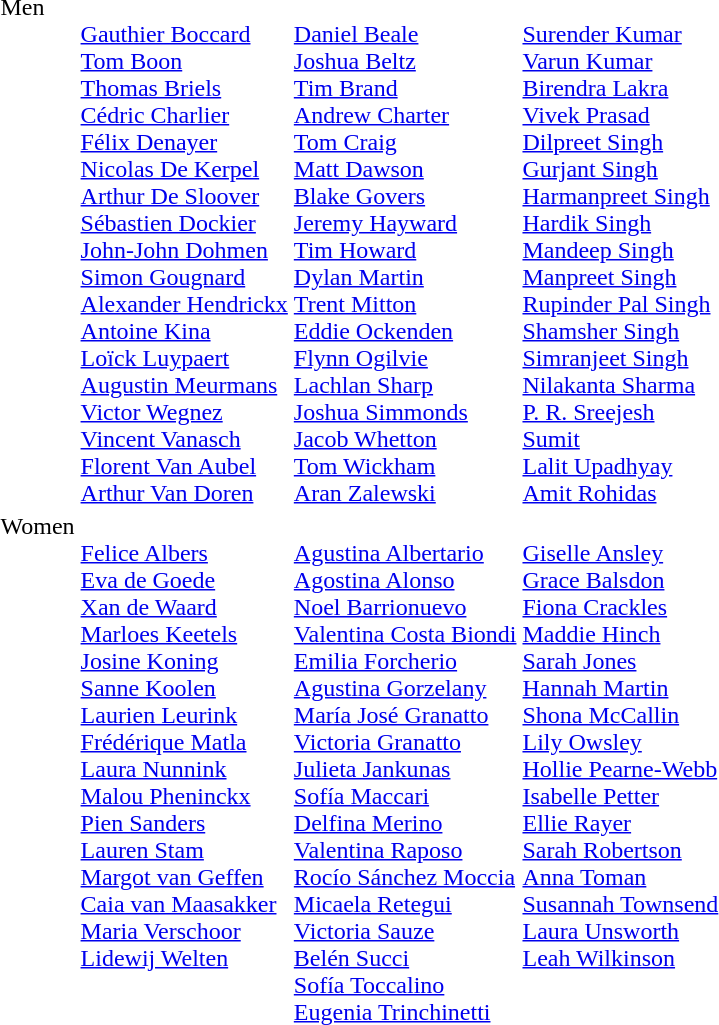<table>
<tr valign="top">
<td>Men<br></td>
<td><br><a href='#'>Gauthier Boccard</a><br><a href='#'>Tom Boon</a><br><a href='#'>Thomas Briels</a><br><a href='#'>Cédric Charlier</a><br><a href='#'>Félix Denayer</a><br><a href='#'>Nicolas De Kerpel</a><br><a href='#'>Arthur De Sloover</a><br><a href='#'>Sébastien Dockier</a><br><a href='#'>John-John Dohmen</a><br><a href='#'>Simon Gougnard</a><br><a href='#'>Alexander Hendrickx</a><br><a href='#'>Antoine Kina</a><br><a href='#'>Loïck Luypaert</a><br><a href='#'>Augustin Meurmans</a><br><a href='#'>Victor Wegnez</a><br><a href='#'>Vincent Vanasch</a><br><a href='#'>Florent Van Aubel</a><br><a href='#'>Arthur Van Doren</a></td>
<td><br><a href='#'>Daniel Beale</a><br><a href='#'>Joshua Beltz</a><br><a href='#'>Tim Brand</a><br><a href='#'>Andrew Charter</a><br><a href='#'>Tom Craig</a><br><a href='#'>Matt Dawson</a><br><a href='#'>Blake Govers</a><br><a href='#'>Jeremy Hayward</a><br><a href='#'>Tim Howard</a><br><a href='#'>Dylan Martin</a><br><a href='#'>Trent Mitton</a><br><a href='#'>Eddie Ockenden</a><br><a href='#'>Flynn Ogilvie</a><br><a href='#'>Lachlan Sharp</a><br><a href='#'>Joshua Simmonds</a><br><a href='#'>Jacob Whetton</a><br><a href='#'>Tom Wickham</a><br><a href='#'>Aran Zalewski</a></td>
<td><br><a href='#'>Surender Kumar</a><br><a href='#'>Varun Kumar</a><br><a href='#'>Birendra Lakra</a><br><a href='#'>Vivek Prasad</a><br><a href='#'>Dilpreet Singh</a><br><a href='#'>Gurjant Singh</a><br><a href='#'>Harmanpreet Singh</a><br><a href='#'>Hardik Singh</a><br><a href='#'>Mandeep Singh</a><br><a href='#'>Manpreet Singh</a><br><a href='#'>Rupinder Pal Singh</a><br><a href='#'>Shamsher Singh</a><br><a href='#'>Simranjeet Singh</a><br><a href='#'>Nilakanta Sharma</a><br><a href='#'>P. R. Sreejesh</a><br><a href='#'>Sumit</a><br><a href='#'>Lalit Upadhyay</a><br><a href='#'>Amit Rohidas</a></td>
</tr>
<tr valign="top">
<td>Women<br></td>
<td><br><a href='#'>Felice Albers</a><br><a href='#'>Eva de Goede</a><br><a href='#'>Xan de Waard</a><br><a href='#'>Marloes Keetels</a><br><a href='#'>Josine Koning</a><br><a href='#'>Sanne Koolen</a><br><a href='#'>Laurien Leurink</a><br><a href='#'>Frédérique Matla</a><br><a href='#'>Laura Nunnink</a><br><a href='#'>Malou Pheninckx</a><br><a href='#'>Pien Sanders</a><br><a href='#'>Lauren Stam</a><br><a href='#'>Margot van Geffen</a><br><a href='#'>Caia van Maasakker</a><br><a href='#'>Maria Verschoor</a><br><a href='#'>Lidewij Welten</a></td>
<td><br><a href='#'>Agustina Albertario</a><br><a href='#'>Agostina Alonso</a><br><a href='#'>Noel Barrionuevo</a><br><a href='#'>Valentina Costa Biondi</a><br><a href='#'>Emilia Forcherio</a><br><a href='#'>Agustina Gorzelany</a><br><a href='#'>María José Granatto</a><br><a href='#'>Victoria Granatto</a><br><a href='#'>Julieta Jankunas</a><br><a href='#'>Sofía Maccari</a><br><a href='#'>Delfina Merino</a><br><a href='#'>Valentina Raposo</a><br><a href='#'>Rocío Sánchez Moccia</a><br><a href='#'>Micaela Retegui</a><br><a href='#'>Victoria Sauze</a><br><a href='#'>Belén Succi</a><br><a href='#'>Sofía Toccalino</a><br><a href='#'>Eugenia Trinchinetti</a></td>
<td><br><a href='#'>Giselle Ansley</a><br><a href='#'>Grace Balsdon</a><br><a href='#'>Fiona Crackles</a><br><a href='#'>Maddie Hinch</a><br><a href='#'>Sarah Jones</a><br><a href='#'>Hannah Martin</a><br><a href='#'>Shona McCallin</a><br><a href='#'>Lily Owsley</a><br><a href='#'>Hollie Pearne-Webb</a><br><a href='#'>Isabelle Petter</a><br><a href='#'>Ellie Rayer</a><br><a href='#'>Sarah Robertson</a><br><a href='#'>Anna Toman</a><br><a href='#'>Susannah Townsend</a><br><a href='#'>Laura Unsworth</a><br><a href='#'>Leah Wilkinson</a></td>
</tr>
</table>
